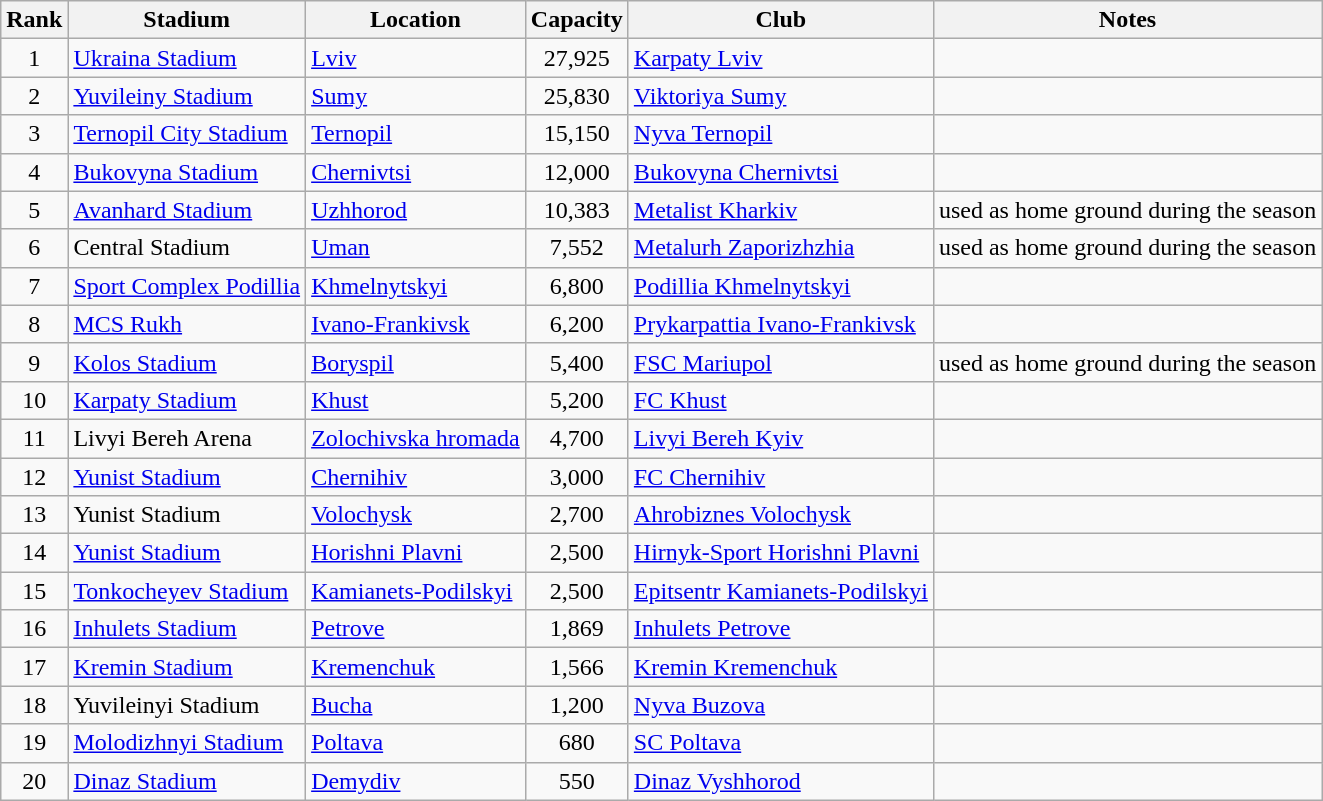<table class="wikitable sortable">
<tr>
<th>Rank</th>
<th>Stadium</th>
<th>Location</th>
<th>Capacity</th>
<th>Club</th>
<th>Notes</th>
</tr>
<tr>
<td align=center>1</td>
<td align=left><a href='#'>Ukraina Stadium</a></td>
<td><a href='#'>Lviv</a></td>
<td align=center>27,925</td>
<td><a href='#'>Karpaty Lviv</a></td>
<td></td>
</tr>
<tr>
<td align=center>2</td>
<td align=left><a href='#'>Yuvileiny Stadium</a></td>
<td><a href='#'>Sumy</a></td>
<td align=center>25,830</td>
<td><a href='#'>Viktoriya Sumy</a></td>
<td></td>
</tr>
<tr>
<td align=center>3</td>
<td align=left><a href='#'>Ternopil City Stadium</a></td>
<td><a href='#'>Ternopil</a></td>
<td align=center>15,150</td>
<td><a href='#'>Nyva Ternopil</a></td>
<td></td>
</tr>
<tr>
<td align=center>4</td>
<td align=left><a href='#'>Bukovyna Stadium</a></td>
<td><a href='#'>Chernivtsi</a></td>
<td align=center>12,000</td>
<td><a href='#'>Bukovyna Chernivtsi</a></td>
<td></td>
</tr>
<tr>
<td align=center>5</td>
<td align=left><a href='#'>Avanhard Stadium</a></td>
<td><a href='#'>Uzhhorod</a></td>
<td align=center>10,383</td>
<td><a href='#'>Metalist Kharkiv</a></td>
<td>used as home ground during the season</td>
</tr>
<tr>
<td align=center>6</td>
<td align=left>Central Stadium</td>
<td><a href='#'>Uman</a></td>
<td align=center>7,552</td>
<td><a href='#'>Metalurh Zaporizhzhia</a></td>
<td>used as home ground during the season</td>
</tr>
<tr>
<td align=center>7</td>
<td align=left><a href='#'>Sport Complex Podillia</a></td>
<td><a href='#'>Khmelnytskyi</a></td>
<td align=center>6,800</td>
<td><a href='#'>Podillia Khmelnytskyi</a></td>
<td></td>
</tr>
<tr>
<td align=center>8</td>
<td align=left><a href='#'>MCS Rukh</a></td>
<td><a href='#'>Ivano-Frankivsk</a></td>
<td align=center>6,200</td>
<td><a href='#'>Prykarpattia Ivano-Frankivsk</a></td>
<td></td>
</tr>
<tr>
<td align=center>9</td>
<td align=left><a href='#'>Kolos Stadium</a></td>
<td><a href='#'>Boryspil</a></td>
<td align=center>5,400</td>
<td><a href='#'>FSC Mariupol</a></td>
<td>used as home ground during the season</td>
</tr>
<tr>
<td align=center>10</td>
<td align=left><a href='#'>Karpaty Stadium</a></td>
<td><a href='#'>Khust</a></td>
<td align=center>5,200</td>
<td><a href='#'>FC Khust</a></td>
<td></td>
</tr>
<tr>
<td align=center>11</td>
<td align=left>Livyi Bereh Arena</td>
<td><a href='#'>Zolochivska hromada</a></td>
<td align=center>4,700</td>
<td><a href='#'>Livyi Bereh Kyiv</a></td>
<td></td>
</tr>
<tr>
<td align=center>12</td>
<td align=left><a href='#'>Yunist Stadium</a></td>
<td><a href='#'>Chernihiv</a></td>
<td align=center>3,000</td>
<td><a href='#'>FC Chernihiv</a></td>
<td></td>
</tr>
<tr>
<td align=center>13</td>
<td align=left>Yunist Stadium</td>
<td><a href='#'>Volochysk</a></td>
<td align=center>2,700</td>
<td><a href='#'>Ahrobiznes Volochysk</a></td>
<td></td>
</tr>
<tr>
<td align=center>14</td>
<td align=left><a href='#'>Yunist Stadium</a></td>
<td><a href='#'>Horishni Plavni</a></td>
<td align=center>2,500</td>
<td><a href='#'>Hirnyk-Sport Horishni Plavni</a></td>
<td></td>
</tr>
<tr>
<td align=center>15</td>
<td align=left><a href='#'>Tonkocheyev Stadium</a></td>
<td><a href='#'>Kamianets-Podilskyi</a></td>
<td align=center>2,500</td>
<td><a href='#'>Epitsentr Kamianets-Podilskyi</a></td>
<td></td>
</tr>
<tr>
<td align=center>16</td>
<td align=left><a href='#'>Inhulets Stadium</a></td>
<td><a href='#'>Petrove</a></td>
<td align=center>1,869</td>
<td><a href='#'>Inhulets Petrove</a></td>
<td></td>
</tr>
<tr>
<td align=center>17</td>
<td align=left><a href='#'>Kremin Stadium</a></td>
<td><a href='#'>Kremenchuk</a></td>
<td align=center>1,566</td>
<td><a href='#'>Kremin Kremenchuk</a></td>
<td></td>
</tr>
<tr>
<td align=center>18</td>
<td align=left>Yuvileinyi Stadium</td>
<td><a href='#'>Bucha</a></td>
<td align=center>1,200</td>
<td><a href='#'>Nyva Buzova</a></td>
<td></td>
</tr>
<tr>
<td align=center>19</td>
<td align=left><a href='#'>Molodizhnyi Stadium</a></td>
<td><a href='#'>Poltava</a></td>
<td align=center>680</td>
<td><a href='#'>SC Poltava</a></td>
<td></td>
</tr>
<tr>
<td align=center>20</td>
<td align=left><a href='#'>Dinaz Stadium</a></td>
<td><a href='#'>Demydiv</a></td>
<td align=center>550</td>
<td><a href='#'>Dinaz Vyshhorod</a></td>
<td></td>
</tr>
</table>
